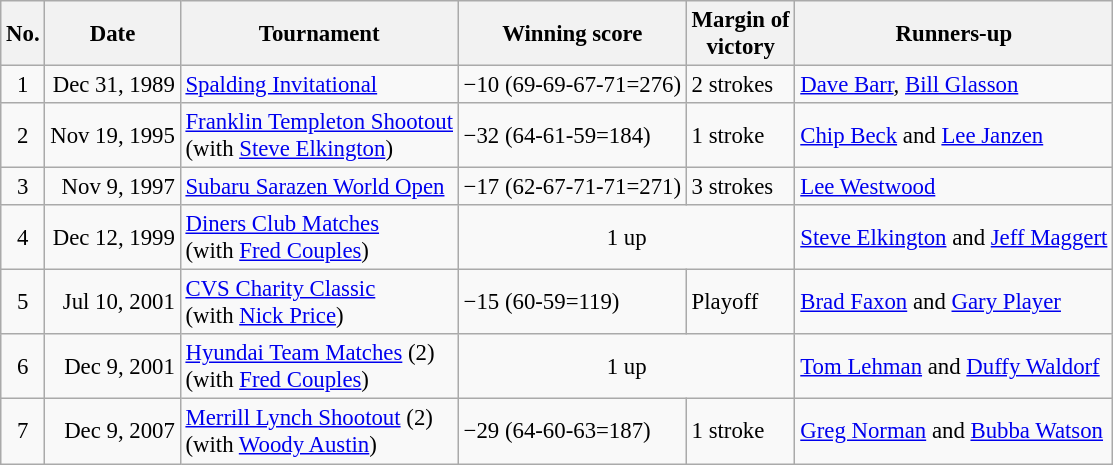<table class="wikitable" style="font-size:95%;">
<tr>
<th>No.</th>
<th>Date</th>
<th>Tournament</th>
<th>Winning score</th>
<th>Margin of<br>victory</th>
<th>Runners-up</th>
</tr>
<tr>
<td align=center>1</td>
<td align=right>Dec 31, 1989</td>
<td><a href='#'>Spalding Invitational</a></td>
<td>−10 (69-69-67-71=276)</td>
<td>2 strokes</td>
<td> <a href='#'>Dave Barr</a>,  <a href='#'>Bill Glasson</a></td>
</tr>
<tr>
<td align=center>2</td>
<td align=right>Nov 19, 1995</td>
<td><a href='#'>Franklin Templeton Shootout</a><br>(with  <a href='#'>Steve Elkington</a>)</td>
<td>−32 (64-61-59=184)</td>
<td>1 stroke</td>
<td> <a href='#'>Chip Beck</a> and  <a href='#'>Lee Janzen</a></td>
</tr>
<tr>
<td align=center>3</td>
<td align=right>Nov 9, 1997</td>
<td><a href='#'>Subaru Sarazen World Open</a></td>
<td>−17 (62-67-71-71=271)</td>
<td>3 strokes</td>
<td> <a href='#'>Lee Westwood</a></td>
</tr>
<tr>
<td align=center>4</td>
<td align=right>Dec 12, 1999</td>
<td><a href='#'>Diners Club Matches</a><br>(with  <a href='#'>Fred Couples</a>)</td>
<td colspan=2 align=center>1 up</td>
<td> <a href='#'>Steve Elkington</a> and  <a href='#'>Jeff Maggert</a></td>
</tr>
<tr>
<td align=center>5</td>
<td align=right>Jul 10, 2001</td>
<td><a href='#'>CVS Charity Classic</a><br>(with  <a href='#'>Nick Price</a>)</td>
<td>−15 (60-59=119)</td>
<td>Playoff</td>
<td> <a href='#'>Brad Faxon</a> and  <a href='#'>Gary Player</a></td>
</tr>
<tr>
<td align=center>6</td>
<td align=right>Dec 9, 2001</td>
<td><a href='#'>Hyundai Team Matches</a> (2)<br>(with  <a href='#'>Fred Couples</a>)</td>
<td colspan=2 align=center>1 up</td>
<td> <a href='#'>Tom Lehman</a> and  <a href='#'>Duffy Waldorf</a></td>
</tr>
<tr>
<td align=center>7</td>
<td align=right>Dec 9, 2007</td>
<td><a href='#'>Merrill Lynch Shootout</a> (2)<br>(with  <a href='#'>Woody Austin</a>)</td>
<td>−29 (64-60-63=187)</td>
<td>1 stroke</td>
<td> <a href='#'>Greg Norman</a> and  <a href='#'>Bubba Watson</a></td>
</tr>
</table>
